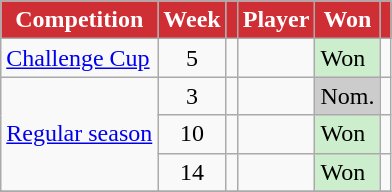<table class="wikitable sortable">
<tr>
<th style="background:#d02e35; color:#fff;">Competition</th>
<th style="background:#d02e35; color:#fff;">Week</th>
<th style="background:#d02e35; color:#fff;"></th>
<th style="background:#d02e35; color:#fff;">Player</th>
<th style="background:#d02e35; color:#fff;">Won</th>
<th style="background:#d02e35; color:#fff;"></th>
</tr>
<tr>
<td><a href='#'>Challenge Cup</a></td>
<td align="center">5</td>
<td></td>
<td></td>
<td style="background:#cec;">Won</td>
<td></td>
</tr>
<tr>
<td rowspan="3"><a href='#'>Regular season</a></td>
<td align="center">3</td>
<td></td>
<td></td>
<td style="background:#ccc;">Nom.</td>
<td></td>
</tr>
<tr>
<td align="center">10</td>
<td></td>
<td></td>
<td style="background:#cec;">Won</td>
<td></td>
</tr>
<tr>
<td align="center">14</td>
<td></td>
<td></td>
<td style="background:#cec;">Won</td>
<td></td>
</tr>
<tr>
</tr>
</table>
